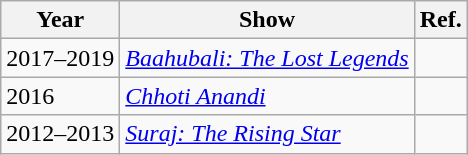<table class="wikitable sortable">
<tr>
<th>Year</th>
<th>Show</th>
<th>Ref.</th>
</tr>
<tr>
<td>2017–2019</td>
<td><em><a href='#'>Baahubali: The Lost Legends</a></em></td>
<td></td>
</tr>
<tr>
<td>2016</td>
<td><em><a href='#'>Chhoti Anandi</a></em></td>
<td></td>
</tr>
<tr>
<td>2012–2013</td>
<td><em><a href='#'>Suraj: The Rising Star</a></em></td>
<td></td>
</tr>
</table>
